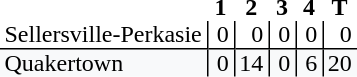<table style="border-collapse: collapse;">
<tr>
<th style="text-align: left;"></th>
<th style="text-align: center; padding: 0px 3px 0px 3px; width:12px;">1</th>
<th style="text-align: center; padding: 0px 3px 0px 3px; width:12px;">2</th>
<th style="text-align: center; padding: 0px 3px 0px 3px; width:12px;">3</th>
<th style="text-align: center; padding: 0px 3px 0px 3px; width:12px;">4</th>
<th style="text-align: center; padding: 0px 3px 0px 3px; width:12px;">T</th>
</tr>
<tr>
<td style="text-align: left; border-bottom: 1px solid black; padding: 0px 3px 0px 3px;">Sellersville-Perkasie</td>
<td style="border-left: 1px solid black; border-bottom: 1px solid black; text-align: right; padding: 0px 3px 0px 3px;">0</td>
<td style="border-left: 1px solid black; border-bottom: 1px solid black; text-align: right; padding: 0px 3px 0px 3px;">0</td>
<td style="border-left: 1px solid black; border-bottom: 1px solid black; text-align: right; padding: 0px 3px 0px 3px;">0</td>
<td style="border-left: 1px solid black; border-bottom: 1px solid black; text-align: right; padding: 0px 3px 0px 3px;">0</td>
<td style="border-left: 1px solid black; border-bottom: 1px solid black; text-align: right; padding: 0px 3px 0px 3px;">0</td>
</tr>
<tr>
<td style="background: #f8f9fa; text-align: left; padding: 0px 3px 0px 3px;">Quakertown</td>
<td style="background: #f8f9fa; border-left: 1px solid black; text-align: right; padding: 0px 3px 0px 3px;">0</td>
<td style="background: #f8f9fa; border-left: 1px solid black; text-align: right; padding: 0px 3px 0px 3px;">14</td>
<td style="background: #f8f9fa; border-left: 1px solid black; text-align: right; padding: 0px 3px 0px 3px;">0</td>
<td style="background: #f8f9fa; border-left: 1px solid black; text-align: right; padding: 0px 3px 0px 3px;">6</td>
<td style="background: #f8f9fa; border-left: 1px solid black; text-align: right; padding: 0px 3px 0px 3px;">20</td>
</tr>
</table>
